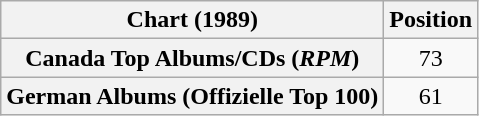<table class="wikitable plainrowheaders" style="text-align:center">
<tr>
<th scope="col">Chart (1989)</th>
<th scope="col">Position</th>
</tr>
<tr>
<th scope="row">Canada Top Albums/CDs (<em>RPM</em>)</th>
<td>73</td>
</tr>
<tr>
<th scope="row">German Albums (Offizielle Top 100)</th>
<td>61</td>
</tr>
</table>
